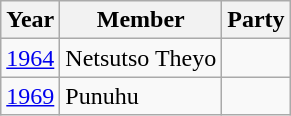<table class="wikitable sortable">
<tr>
<th>Year</th>
<th>Member</th>
<th colspan="2">Party</th>
</tr>
<tr>
<td><a href='#'>1964</a></td>
<td>Netsutso Theyo</td>
<td></td>
</tr>
<tr>
<td><a href='#'>1969</a></td>
<td>Punuhu</td>
</tr>
</table>
